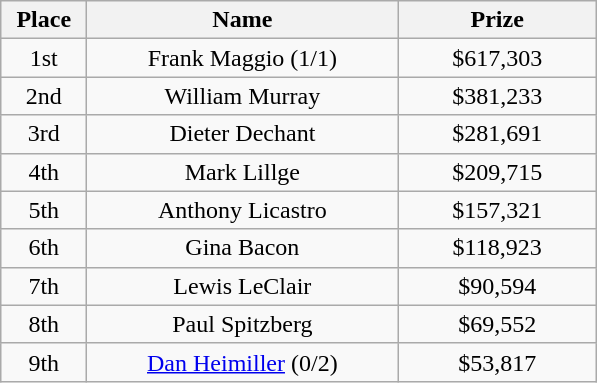<table class="wikitable">
<tr>
<th width="50">Place</th>
<th width="200">Name</th>
<th width="125">Prize</th>
</tr>
<tr>
<td align = "center">1st</td>
<td align = "center">Frank Maggio (1/1)</td>
<td align = "center">$617,303</td>
</tr>
<tr>
<td align = "center">2nd</td>
<td align = "center">William Murray</td>
<td align = "center">$381,233</td>
</tr>
<tr>
<td align = "center">3rd</td>
<td align = "center">Dieter Dechant</td>
<td align = "center">$281,691</td>
</tr>
<tr>
<td align = "center">4th</td>
<td align = "center">Mark Lillge</td>
<td align = "center">$209,715</td>
</tr>
<tr>
<td align = "center">5th</td>
<td align = "center">Anthony Licastro</td>
<td align = "center">$157,321</td>
</tr>
<tr>
<td align = "center">6th</td>
<td align = "center">Gina Bacon</td>
<td align = "center">$118,923</td>
</tr>
<tr>
<td align = "center">7th</td>
<td align = "center">Lewis LeClair</td>
<td align = "center">$90,594</td>
</tr>
<tr>
<td align = "center">8th</td>
<td align = "center">Paul Spitzberg</td>
<td align = "center">$69,552</td>
</tr>
<tr>
<td align = "center">9th</td>
<td align = "center"><a href='#'>Dan Heimiller</a> (0/2)</td>
<td align = "center">$53,817</td>
</tr>
</table>
